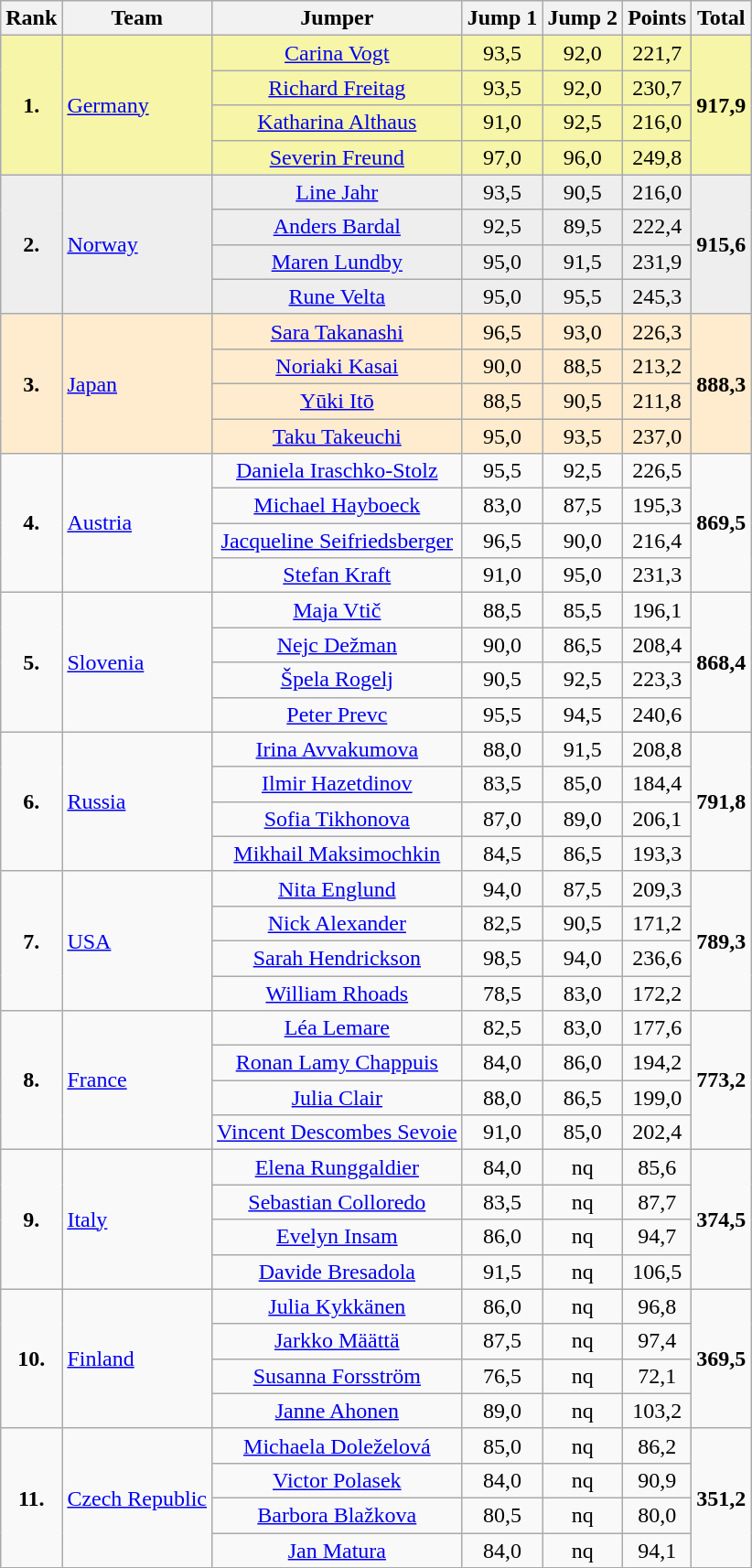<table class="wikitable sortable" style="text-align: center">
<tr>
<th>Rank</th>
<th>Team</th>
<th>Jumper</th>
<th>Jump 1</th>
<th>Jump 2</th>
<th>Points</th>
<th>Total</th>
</tr>
<tr bgcolor="F7F6A8">
<td rowspan="4"><strong>1.</strong></td>
<td rowspan="4" align="left"><a href='#'>Germany</a></td>
<td><a href='#'>Carina Vogt</a></td>
<td>93,5</td>
<td>92,0</td>
<td>221,7</td>
<td rowspan="4"><strong>917,9</strong></td>
</tr>
<tr bgcolor="F7F6A8">
<td><a href='#'>Richard Freitag</a></td>
<td>93,5</td>
<td>92,0</td>
<td>230,7</td>
</tr>
<tr bgcolor="F7F6A8">
<td><a href='#'>Katharina Althaus</a></td>
<td>91,0</td>
<td>92,5</td>
<td>216,0</td>
</tr>
<tr bgcolor="F7F6A8">
<td><a href='#'>Severin Freund</a></td>
<td>97,0</td>
<td>96,0</td>
<td>249,8</td>
</tr>
<tr bgcolor="eeeeee">
<td rowspan="4"><strong>2.</strong></td>
<td rowspan="4" align="left"><a href='#'>Norway</a></td>
<td><a href='#'>Line Jahr</a></td>
<td>93,5</td>
<td>90,5</td>
<td>216,0</td>
<td rowspan="4"><strong>915,6</strong></td>
</tr>
<tr bgcolor="eeeeee">
<td><a href='#'>Anders Bardal</a></td>
<td>92,5</td>
<td>89,5</td>
<td>222,4</td>
</tr>
<tr bgcolor="eeeeee">
<td><a href='#'>Maren Lundby</a></td>
<td>95,0</td>
<td>91,5</td>
<td>231,9</td>
</tr>
<tr bgcolor="eeeeee">
<td><a href='#'>Rune Velta</a></td>
<td>95,0</td>
<td>95,5</td>
<td>245,3</td>
</tr>
<tr bgcolor="ffebcd">
<td rowspan="4"><strong>3.</strong></td>
<td rowspan="4" align="left"><a href='#'>Japan</a></td>
<td><a href='#'>Sara Takanashi</a></td>
<td>96,5</td>
<td>93,0</td>
<td>226,3</td>
<td rowspan="4"><strong>888,3</strong></td>
</tr>
<tr bgcolor="ffebcd">
<td><a href='#'>Noriaki Kasai</a></td>
<td>90,0</td>
<td>88,5</td>
<td>213,2</td>
</tr>
<tr bgcolor="ffebcd">
<td><a href='#'>Yūki Itō</a></td>
<td>88,5</td>
<td>90,5</td>
<td>211,8</td>
</tr>
<tr bgcolor="ffebcd">
<td><a href='#'>Taku Takeuchi</a></td>
<td>95,0</td>
<td>93,5</td>
<td>237,0</td>
</tr>
<tr>
<td rowspan="4"><strong>4.</strong></td>
<td rowspan="4" align="left"><a href='#'>Austria</a></td>
<td><a href='#'>Daniela Iraschko-Stolz</a></td>
<td>95,5</td>
<td>92,5</td>
<td>226,5</td>
<td rowspan="4"><strong>869,5</strong></td>
</tr>
<tr>
<td><a href='#'>Michael Hayboeck</a></td>
<td>83,0</td>
<td>87,5</td>
<td>195,3</td>
</tr>
<tr>
<td><a href='#'>Jacqueline Seifriedsberger</a></td>
<td>96,5</td>
<td>90,0</td>
<td>216,4</td>
</tr>
<tr>
<td><a href='#'>Stefan Kraft</a></td>
<td>91,0</td>
<td>95,0</td>
<td>231,3</td>
</tr>
<tr>
<td rowspan="4"><strong>5.</strong></td>
<td rowspan="4" align="left"><a href='#'>Slovenia</a></td>
<td><a href='#'>Maja Vtič</a></td>
<td>88,5</td>
<td>85,5</td>
<td>196,1</td>
<td rowspan="4"><strong>868,4</strong></td>
</tr>
<tr>
<td><a href='#'>Nejc Dežman</a></td>
<td>90,0</td>
<td>86,5</td>
<td>208,4</td>
</tr>
<tr>
<td><a href='#'>Špela Rogelj</a></td>
<td>90,5</td>
<td>92,5</td>
<td>223,3</td>
</tr>
<tr>
<td><a href='#'>Peter Prevc</a></td>
<td>95,5</td>
<td>94,5</td>
<td>240,6</td>
</tr>
<tr>
<td rowspan="4"><strong>6.</strong></td>
<td rowspan="4" align="left"><a href='#'>Russia</a></td>
<td><a href='#'>Irina Avvakumova</a></td>
<td>88,0</td>
<td>91,5</td>
<td>208,8</td>
<td rowspan="4"><strong>791,8</strong></td>
</tr>
<tr>
<td><a href='#'>Ilmir Hazetdinov</a></td>
<td>83,5</td>
<td>85,0</td>
<td>184,4</td>
</tr>
<tr>
<td><a href='#'>Sofia Tikhonova</a></td>
<td>87,0</td>
<td>89,0</td>
<td>206,1</td>
</tr>
<tr>
<td><a href='#'>Mikhail Maksimochkin</a></td>
<td>84,5</td>
<td>86,5</td>
<td>193,3</td>
</tr>
<tr>
<td rowspan="4"><strong>7.</strong></td>
<td rowspan="4" align="left"><a href='#'>USA</a></td>
<td><a href='#'>Nita Englund</a></td>
<td>94,0</td>
<td>87,5</td>
<td>209,3</td>
<td rowspan="4"><strong>789,3</strong></td>
</tr>
<tr>
<td><a href='#'>Nick Alexander</a></td>
<td>82,5</td>
<td>90,5</td>
<td>171,2</td>
</tr>
<tr>
<td><a href='#'>Sarah Hendrickson</a></td>
<td>98,5</td>
<td>94,0</td>
<td>236,6</td>
</tr>
<tr>
<td><a href='#'>William Rhoads</a></td>
<td>78,5</td>
<td>83,0</td>
<td>172,2</td>
</tr>
<tr>
<td rowspan="4"><strong>8.</strong></td>
<td rowspan="4" align="left"><a href='#'>France</a></td>
<td><a href='#'>Léa Lemare</a></td>
<td>82,5</td>
<td>83,0</td>
<td>177,6</td>
<td rowspan="4"><strong>773,2</strong></td>
</tr>
<tr>
<td><a href='#'>Ronan Lamy Chappuis</a></td>
<td>84,0</td>
<td>86,0</td>
<td>194,2</td>
</tr>
<tr>
<td><a href='#'>Julia Clair</a></td>
<td>88,0</td>
<td>86,5</td>
<td>199,0</td>
</tr>
<tr>
<td><a href='#'>Vincent Descombes Sevoie</a></td>
<td>91,0</td>
<td>85,0</td>
<td>202,4</td>
</tr>
<tr>
<td rowspan="4"><strong>9.</strong></td>
<td rowspan="4" align="left"><a href='#'>Italy</a></td>
<td><a href='#'>Elena Runggaldier</a></td>
<td>84,0</td>
<td>nq</td>
<td>85,6</td>
<td rowspan="4"><strong>374,5</strong></td>
</tr>
<tr>
<td><a href='#'>Sebastian Colloredo</a></td>
<td>83,5</td>
<td>nq</td>
<td>87,7</td>
</tr>
<tr>
<td><a href='#'>Evelyn Insam</a></td>
<td>86,0</td>
<td>nq</td>
<td>94,7</td>
</tr>
<tr>
<td><a href='#'>Davide Bresadola</a></td>
<td>91,5</td>
<td>nq</td>
<td>106,5</td>
</tr>
<tr>
<td rowspan="4"><strong>10.</strong></td>
<td rowspan="4" align="left"><a href='#'>Finland</a></td>
<td><a href='#'>Julia Kykkänen</a></td>
<td>86,0</td>
<td>nq</td>
<td>96,8</td>
<td rowspan="4"><strong>369,5</strong></td>
</tr>
<tr>
<td><a href='#'>Jarkko Määttä</a></td>
<td>87,5</td>
<td>nq</td>
<td>97,4</td>
</tr>
<tr>
<td><a href='#'>Susanna Forsström</a></td>
<td>76,5</td>
<td>nq</td>
<td>72,1</td>
</tr>
<tr>
<td><a href='#'>Janne Ahonen</a></td>
<td>89,0</td>
<td>nq</td>
<td>103,2</td>
</tr>
<tr>
<td rowspan="4"><strong>11.</strong></td>
<td rowspan="4" align="left"><a href='#'>Czech Republic</a></td>
<td><a href='#'>Michaela Doleželová</a></td>
<td>85,0</td>
<td>nq</td>
<td>86,2</td>
<td rowspan="4"><strong>351,2</strong></td>
</tr>
<tr>
<td><a href='#'>Victor Polasek</a></td>
<td>84,0</td>
<td>nq</td>
<td>90,9</td>
</tr>
<tr>
<td><a href='#'>Barbora Blažkova</a></td>
<td>80,5</td>
<td>nq</td>
<td>80,0</td>
</tr>
<tr>
<td><a href='#'>Jan Matura</a></td>
<td>84,0</td>
<td>nq</td>
<td>94,1</td>
</tr>
</table>
